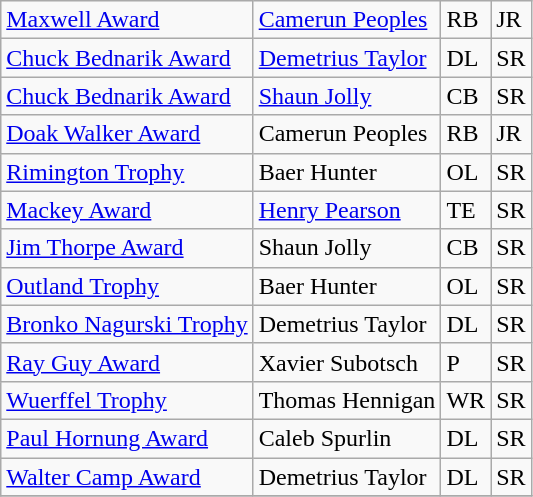<table class="wikitable">
<tr>
<td><a href='#'>Maxwell Award</a></td>
<td><a href='#'>Camerun Peoples</a></td>
<td>RB</td>
<td>JR</td>
</tr>
<tr>
<td><a href='#'>Chuck Bednarik Award</a></td>
<td><a href='#'>Demetrius Taylor</a></td>
<td>DL</td>
<td>SR</td>
</tr>
<tr>
<td><a href='#'>Chuck Bednarik Award</a></td>
<td><a href='#'>Shaun Jolly</a></td>
<td>CB</td>
<td>SR</td>
</tr>
<tr>
<td><a href='#'>Doak Walker Award</a></td>
<td>Camerun Peoples</td>
<td>RB</td>
<td>JR</td>
</tr>
<tr>
<td><a href='#'>Rimington Trophy</a></td>
<td>Baer Hunter</td>
<td>OL</td>
<td>SR</td>
</tr>
<tr>
<td><a href='#'>Mackey Award</a></td>
<td><a href='#'>Henry Pearson</a></td>
<td>TE</td>
<td>SR</td>
</tr>
<tr>
<td><a href='#'>Jim Thorpe Award</a></td>
<td>Shaun Jolly</td>
<td>CB</td>
<td>SR</td>
</tr>
<tr>
<td><a href='#'>Outland Trophy</a></td>
<td>Baer Hunter</td>
<td>OL</td>
<td>SR</td>
</tr>
<tr>
<td><a href='#'>Bronko Nagurski Trophy</a></td>
<td>Demetrius Taylor</td>
<td>DL</td>
<td>SR</td>
</tr>
<tr>
<td><a href='#'>Ray Guy Award</a></td>
<td>Xavier Subotsch</td>
<td>P</td>
<td>SR</td>
</tr>
<tr>
<td><a href='#'>Wuerffel Trophy</a></td>
<td>Thomas Hennigan</td>
<td>WR</td>
<td>SR</td>
</tr>
<tr>
<td><a href='#'>Paul Hornung Award</a></td>
<td>Caleb Spurlin</td>
<td>DL</td>
<td>SR</td>
</tr>
<tr>
<td><a href='#'>Walter Camp Award</a></td>
<td>Demetrius Taylor</td>
<td>DL</td>
<td>SR</td>
</tr>
<tr>
</tr>
</table>
